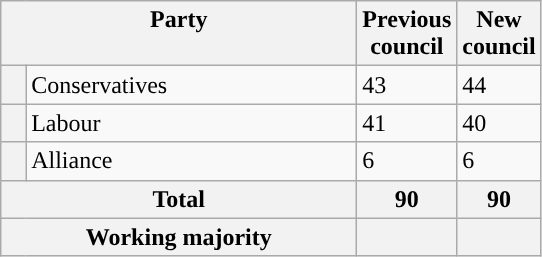<table class="wikitable">
<tr>
<th valign=top colspan="2" style="width: 230px">Party</th>
<th valign=top style="width: 30px">Previous council</th>
<th valign=top style="width: 30px">New council</th>
</tr>
<tr>
<th style="background-color: "></th>
<td>Conservatives</td>
<td>43</td>
<td>44</td>
</tr>
<tr>
<th style="background-color: "></th>
<td>Labour</td>
<td>41</td>
<td>40</td>
</tr>
<tr>
<th style="background-color: "></th>
<td>Alliance</td>
<td>6</td>
<td>6</td>
</tr>
<tr>
<th colspan=2>Total</th>
<th style="text-align: center">90</th>
<th colspan=3>90</th>
</tr>
<tr>
<th colspan=2>Working majority</th>
<th></th>
<th></th>
</tr>
</table>
